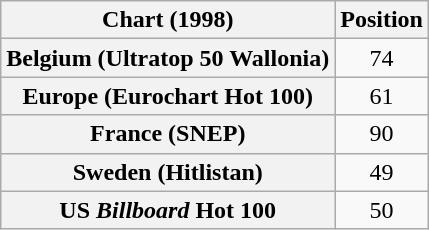<table class="wikitable sortable plainrowheaders" style="text-align:center">
<tr>
<th>Chart (1998)</th>
<th>Position</th>
</tr>
<tr>
<th scope="row">Belgium (Ultratop 50 Wallonia)</th>
<td>74</td>
</tr>
<tr>
<th scope="row">Europe (Eurochart Hot 100)</th>
<td>61</td>
</tr>
<tr>
<th scope="row">France (SNEP)</th>
<td>90</td>
</tr>
<tr>
<th scope="row">Sweden (Hitlistan)</th>
<td>49</td>
</tr>
<tr>
<th scope="row">US <em>Billboard</em> Hot 100</th>
<td>50</td>
</tr>
</table>
